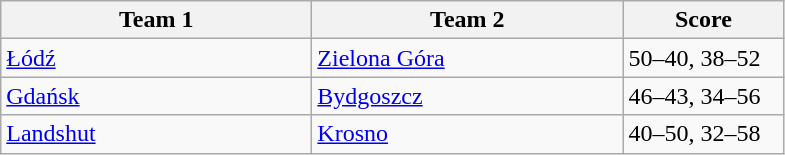<table class="wikitable" style="font-size: 100%">
<tr>
<th width=200>Team 1</th>
<th width=200>Team 2</th>
<th width=100>Score</th>
</tr>
<tr>
<td><a href='#'>Łódź</a></td>
<td><a href='#'>Zielona Góra</a></td>
<td>50–40, 38–52</td>
</tr>
<tr>
<td><a href='#'>Gdańsk</a></td>
<td><a href='#'>Bydgoszcz</a></td>
<td>46–43, 34–56</td>
</tr>
<tr>
<td><a href='#'>Landshut</a></td>
<td><a href='#'>Krosno</a></td>
<td>40–50, 32–58</td>
</tr>
</table>
